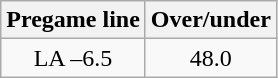<table class="wikitable">
<tr align="center">
<th style=>Pregame line</th>
<th style=>Over/under</th>
</tr>
<tr align="center">
<td>LA –6.5</td>
<td>48.0</td>
</tr>
</table>
